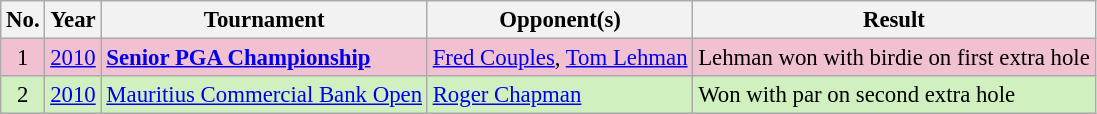<table class="wikitable" style="font-size:95%;">
<tr>
<th>No.</th>
<th>Year</th>
<th>Tournament</th>
<th>Opponent(s)</th>
<th>Result</th>
</tr>
<tr style="background:#F2C1D1;">
<td align=center>1</td>
<td><a href='#'>2010</a></td>
<td><strong><a href='#'>Senior PGA Championship</a></strong></td>
<td> <a href='#'>Fred Couples</a>,  <a href='#'>Tom Lehman</a></td>
<td>Lehman won with birdie on first extra hole</td>
</tr>
<tr style="background:#D0F0C0;">
<td align=center>2</td>
<td><a href='#'>2010</a></td>
<td><a href='#'>Mauritius Commercial Bank Open</a></td>
<td> <a href='#'>Roger Chapman</a></td>
<td>Won with par on second extra hole</td>
</tr>
</table>
